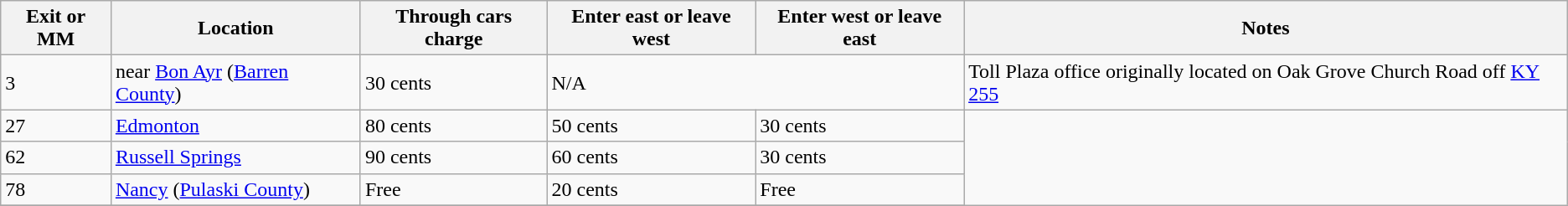<table class="wikitable">
<tr>
<th>Exit or MM</th>
<th>Location</th>
<th>Through cars charge</th>
<th>Enter east or leave west</th>
<th>Enter west or leave east</th>
<th>Notes</th>
</tr>
<tr>
<td>3</td>
<td>near <a href='#'>Bon Ayr</a> (<a href='#'>Barren County</a>)</td>
<td>30 cents</td>
<td colspan=2>N/A</td>
<td>Toll Plaza office originally located on Oak Grove Church Road off <a href='#'>KY 255</a></td>
</tr>
<tr>
<td>27</td>
<td><a href='#'>Edmonton</a></td>
<td>80 cents</td>
<td>50 cents</td>
<td>30 cents</td>
</tr>
<tr>
<td>62</td>
<td><a href='#'>Russell Springs</a></td>
<td>90 cents</td>
<td>60 cents</td>
<td>30 cents</td>
</tr>
<tr>
<td>78</td>
<td><a href='#'>Nancy</a> (<a href='#'>Pulaski County</a>)</td>
<td>Free</td>
<td>20 cents</td>
<td>Free</td>
</tr>
<tr>
</tr>
</table>
